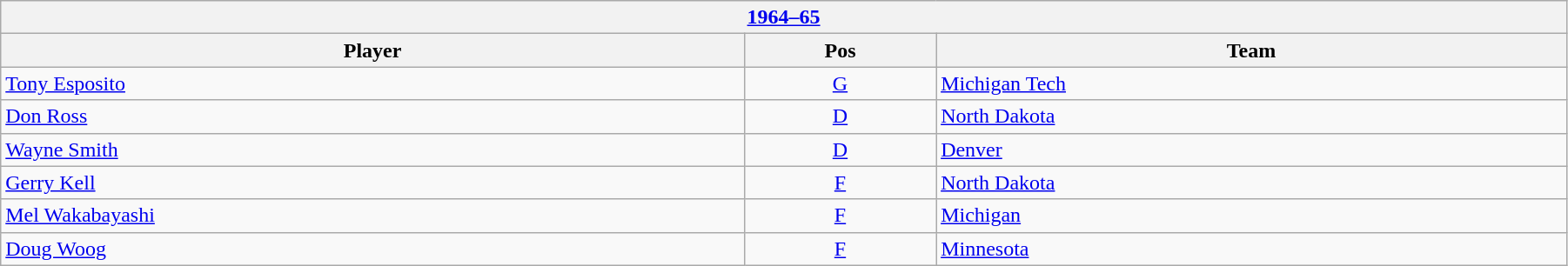<table class="wikitable" width=95%>
<tr>
<th colspan=3><a href='#'>1964–65</a></th>
</tr>
<tr>
<th>Player</th>
<th>Pos</th>
<th>Team</th>
</tr>
<tr>
<td><a href='#'>Tony Esposito</a></td>
<td align=center><a href='#'>G</a></td>
<td><a href='#'>Michigan Tech</a></td>
</tr>
<tr>
<td><a href='#'>Don Ross</a></td>
<td align=center><a href='#'>D</a></td>
<td><a href='#'>North Dakota</a></td>
</tr>
<tr>
<td><a href='#'>Wayne Smith</a></td>
<td align=center><a href='#'>D</a></td>
<td><a href='#'>Denver</a></td>
</tr>
<tr>
<td><a href='#'>Gerry Kell</a></td>
<td align=center><a href='#'>F</a></td>
<td><a href='#'>North Dakota</a></td>
</tr>
<tr>
<td><a href='#'>Mel Wakabayashi</a></td>
<td align=center><a href='#'>F</a></td>
<td><a href='#'>Michigan</a></td>
</tr>
<tr>
<td><a href='#'>Doug Woog</a></td>
<td align=center><a href='#'>F</a></td>
<td><a href='#'>Minnesota</a></td>
</tr>
</table>
